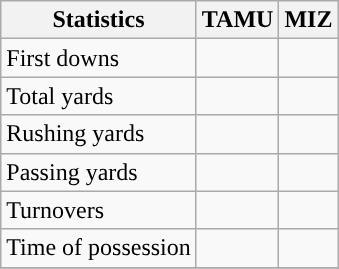<table class="wikitable" style="float: left;">
<tr>
<th>Statistics</th>
<th>TAMU</th>
<th>MIZ</th>
</tr>
<tr>
<td>First downs</td>
<td></td>
<td></td>
</tr>
<tr>
<td>Total yards</td>
<td></td>
<td></td>
</tr>
<tr>
<td>Rushing yards</td>
<td></td>
<td></td>
</tr>
<tr>
<td>Passing yards</td>
<td></td>
<td></td>
</tr>
<tr>
<td>Turnovers</td>
<td></td>
<td></td>
</tr>
<tr>
<td>Time of possession</td>
<td></td>
<td></td>
</tr>
<tr>
</tr>
</table>
